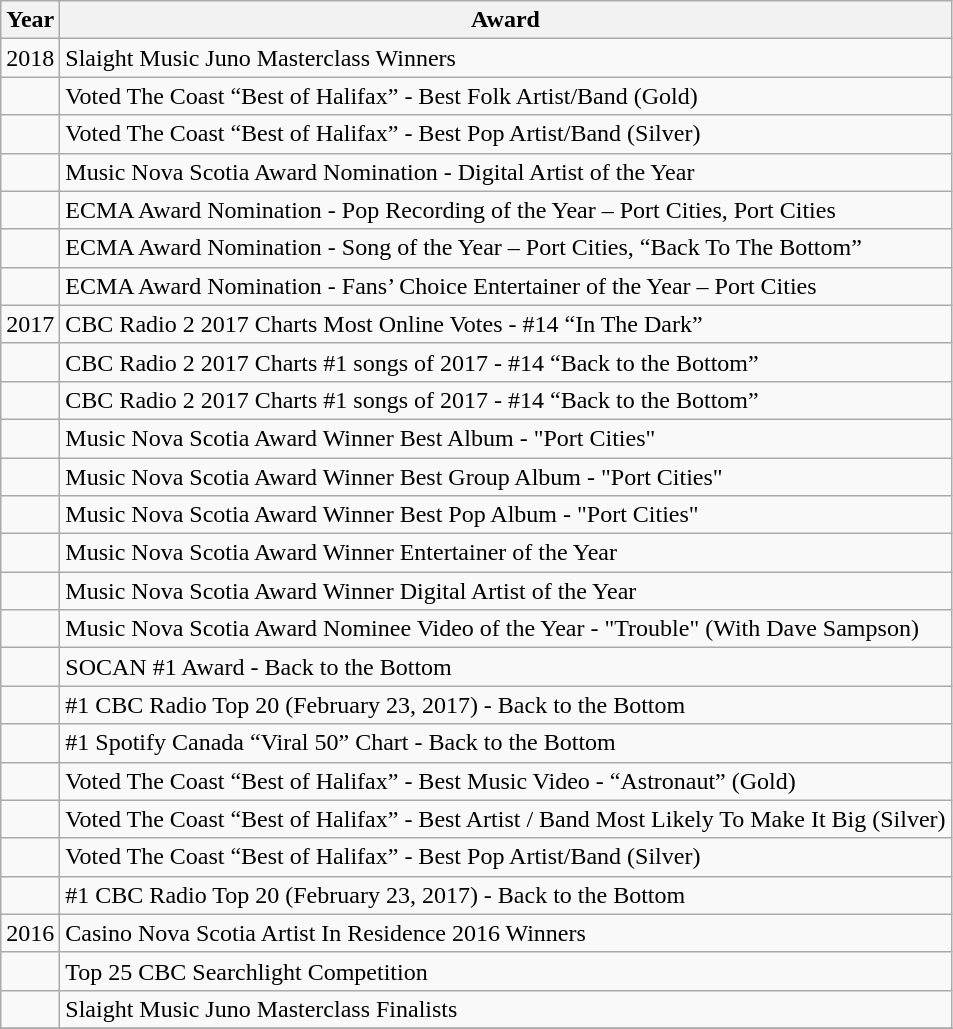<table class="wikitable">
<tr>
<th>Year</th>
<th>Award</th>
</tr>
<tr>
<td>2018</td>
<td>Slaight Music Juno Masterclass Winners</td>
</tr>
<tr>
<td></td>
<td>Voted The Coast “Best of Halifax” - Best Folk Artist/Band (Gold)</td>
</tr>
<tr>
<td></td>
<td>Voted The Coast “Best of Halifax” - Best Pop Artist/Band (Silver)</td>
</tr>
<tr>
<td></td>
<td>Music Nova Scotia Award Nomination - Digital Artist of the Year</td>
</tr>
<tr>
<td></td>
<td>ECMA Award Nomination - Pop Recording of the Year – Port Cities, Port Cities</td>
</tr>
<tr>
<td></td>
<td>ECMA Award Nomination - Song of the Year – Port Cities, “Back To The Bottom”</td>
</tr>
<tr>
<td></td>
<td>ECMA Award Nomination - Fans’ Choice Entertainer of the Year – Port Cities</td>
</tr>
<tr>
<td>2017</td>
<td>CBC Radio 2 2017 Charts Most Online Votes - #14 “In The Dark”</td>
</tr>
<tr>
<td></td>
<td>CBC Radio 2 2017 Charts #1 songs of 2017 - #14 “Back to the Bottom”</td>
</tr>
<tr>
<td></td>
<td>CBC Radio 2 2017 Charts #1 songs of 2017 - #14 “Back to the Bottom”</td>
</tr>
<tr>
<td></td>
<td>Music Nova Scotia Award Winner Best Album - "Port Cities"</td>
</tr>
<tr>
<td></td>
<td>Music Nova Scotia Award Winner Best Group Album - "Port Cities"</td>
</tr>
<tr>
<td></td>
<td>Music Nova Scotia Award Winner Best Pop Album - "Port Cities"</td>
</tr>
<tr>
<td></td>
<td>Music Nova Scotia Award Winner Entertainer of the Year</td>
</tr>
<tr>
<td></td>
<td>Music Nova Scotia Award Winner Digital Artist of the Year</td>
</tr>
<tr>
<td></td>
<td>Music Nova Scotia Award Nominee Video of the Year - "Trouble" (With Dave Sampson)</td>
</tr>
<tr>
<td></td>
<td>SOCAN #1 Award - Back to the Bottom</td>
</tr>
<tr>
<td></td>
<td>#1 CBC Radio Top 20 (February 23, 2017) - Back to the Bottom</td>
</tr>
<tr>
<td></td>
<td>#1 Spotify Canada “Viral 50” Chart - Back to the Bottom</td>
</tr>
<tr>
<td></td>
<td>Voted The Coast “Best of Halifax” -  Best Music Video - “Astronaut” (Gold)</td>
</tr>
<tr>
<td></td>
<td>Voted The Coast “Best of Halifax” - Best Artist / Band Most Likely To Make It Big (Silver)</td>
</tr>
<tr>
<td></td>
<td>Voted The Coast “Best of Halifax” - Best Pop Artist/Band (Silver)</td>
</tr>
<tr>
<td></td>
<td>#1 CBC Radio Top 20 (February 23, 2017) - Back to the Bottom</td>
</tr>
<tr>
<td>2016</td>
<td>Casino Nova Scotia Artist In Residence 2016 Winners</td>
</tr>
<tr>
<td></td>
<td>Top 25 CBC Searchlight Competition</td>
</tr>
<tr>
<td></td>
<td>Slaight Music Juno Masterclass Finalists</td>
</tr>
<tr>
</tr>
</table>
